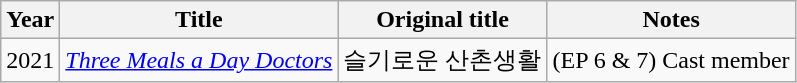<table class="wikitable sortable">
<tr>
<th>Year</th>
<th>Title</th>
<th>Original title</th>
<th>Notes</th>
</tr>
<tr>
<td>2021</td>
<td><em><a href='#'>Three Meals a Day Doctors</a></em></td>
<td>슬기로운 산촌생활</td>
<td>(EP 6 & 7) Cast member</td>
</tr>
</table>
